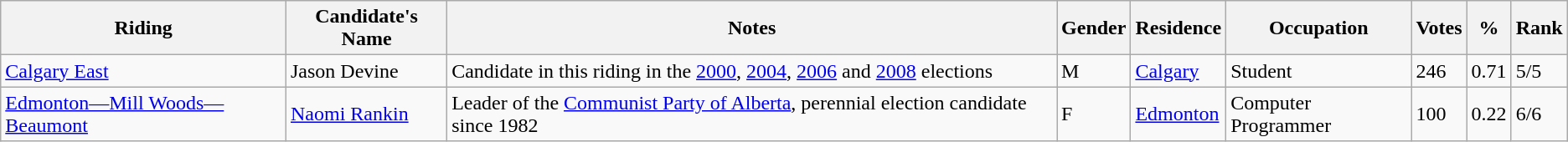<table class="wikitable">
<tr>
<th>Riding<br></th>
<th>Candidate's Name</th>
<th>Notes</th>
<th>Gender</th>
<th>Residence</th>
<th>Occupation</th>
<th>Votes</th>
<th>%</th>
<th>Rank</th>
</tr>
<tr>
<td><a href='#'>Calgary East</a></td>
<td>Jason Devine</td>
<td>Candidate in this riding in the <a href='#'>2000</a>, <a href='#'>2004</a>, <a href='#'>2006</a> and <a href='#'>2008</a> elections</td>
<td>M</td>
<td><a href='#'>Calgary</a></td>
<td>Student</td>
<td>246</td>
<td>0.71</td>
<td>5/5</td>
</tr>
<tr>
<td><a href='#'>Edmonton—Mill Woods—Beaumont</a></td>
<td><a href='#'>Naomi Rankin</a></td>
<td>Leader of the <a href='#'>Communist Party of Alberta</a>, perennial election candidate since 1982</td>
<td>F</td>
<td><a href='#'>Edmonton</a></td>
<td>Computer Programmer</td>
<td>100</td>
<td>0.22</td>
<td>6/6</td>
</tr>
</table>
